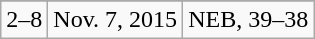<table class="wikitable">
<tr align="center">
</tr>
<tr align="center">
<td>2–8</td>
<td>Nov. 7, 2015</td>
<td>NEB, 39–38</td>
</tr>
</table>
